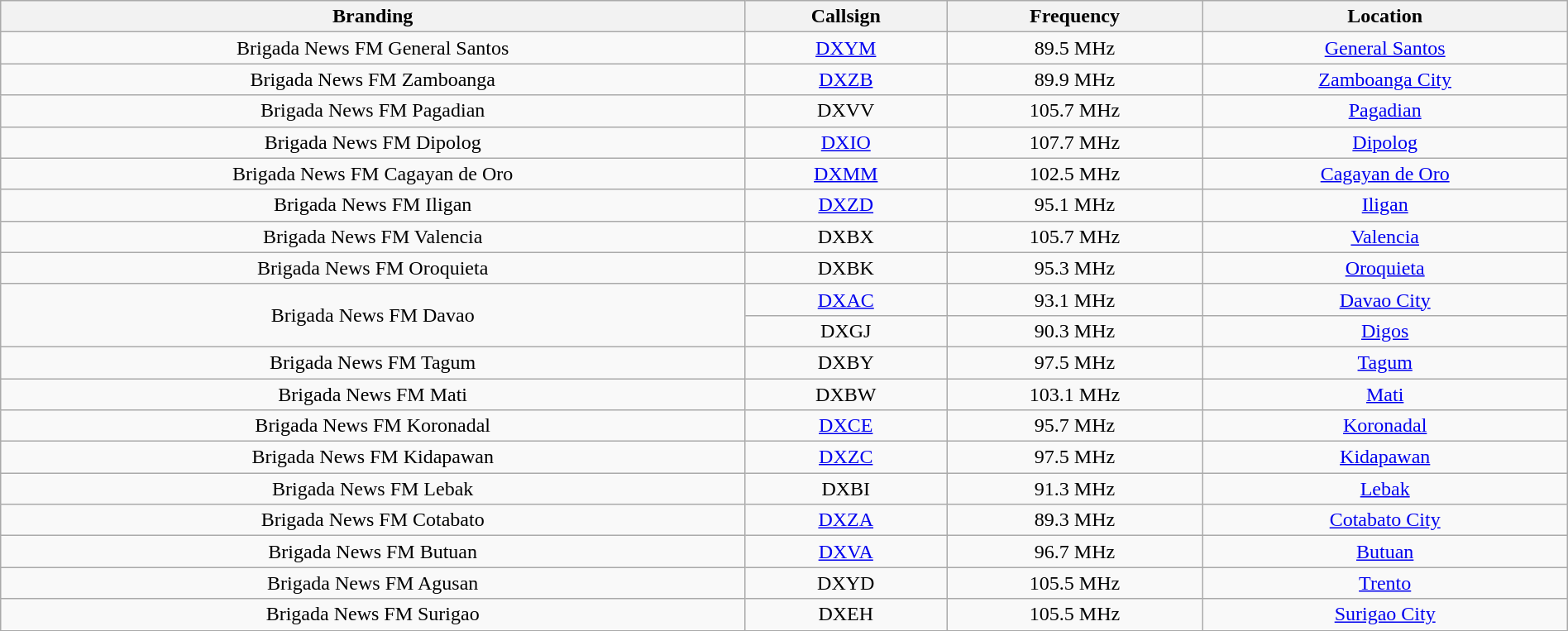<table class="wikitable sortable" style="width:100%; text-align:center;">
<tr>
<th>Branding</th>
<th>Callsign</th>
<th>Frequency</th>
<th>Location</th>
</tr>
<tr>
<td>Brigada News FM General Santos</td>
<td><a href='#'>DXYM</a></td>
<td>89.5 MHz</td>
<td><a href='#'>General Santos</a></td>
</tr>
<tr>
<td>Brigada News FM Zamboanga</td>
<td><a href='#'>DXZB</a></td>
<td>89.9 MHz</td>
<td><a href='#'>Zamboanga City</a></td>
</tr>
<tr>
<td>Brigada News FM Pagadian</td>
<td>DXVV</td>
<td>105.7 MHz</td>
<td><a href='#'>Pagadian</a></td>
</tr>
<tr>
<td>Brigada News FM Dipolog</td>
<td><a href='#'>DXIO</a></td>
<td>107.7 MHz</td>
<td><a href='#'>Dipolog</a></td>
</tr>
<tr>
<td>Brigada News FM Cagayan de Oro</td>
<td><a href='#'>DXMM</a></td>
<td>102.5 MHz</td>
<td><a href='#'>Cagayan de Oro</a></td>
</tr>
<tr>
<td>Brigada News FM Iligan</td>
<td><a href='#'>DXZD</a></td>
<td>95.1 MHz</td>
<td><a href='#'>Iligan</a></td>
</tr>
<tr>
<td>Brigada News FM Valencia</td>
<td>DXBX</td>
<td>105.7 MHz</td>
<td><a href='#'>Valencia</a></td>
</tr>
<tr>
<td>Brigada News FM Oroquieta</td>
<td>DXBK</td>
<td>95.3 MHz</td>
<td><a href='#'>Oroquieta</a></td>
</tr>
<tr>
<td rowspan=2>Brigada News FM Davao</td>
<td><a href='#'>DXAC</a></td>
<td>93.1 MHz</td>
<td rowspan=1><a href='#'>Davao City</a></td>
</tr>
<tr>
<td>DXGJ</td>
<td>90.3 MHz</td>
<td><a href='#'>Digos</a></td>
</tr>
<tr>
<td>Brigada News FM Tagum</td>
<td>DXBY</td>
<td>97.5 MHz</td>
<td><a href='#'>Tagum</a></td>
</tr>
<tr>
<td>Brigada News FM Mati</td>
<td>DXBW</td>
<td>103.1 MHz</td>
<td><a href='#'>Mati</a></td>
</tr>
<tr>
<td>Brigada News FM Koronadal</td>
<td><a href='#'>DXCE</a></td>
<td>95.7 MHz</td>
<td><a href='#'>Koronadal</a></td>
</tr>
<tr>
<td>Brigada News FM Kidapawan</td>
<td><a href='#'>DXZC</a></td>
<td>97.5 MHz</td>
<td><a href='#'>Kidapawan</a></td>
</tr>
<tr>
<td>Brigada News FM Lebak</td>
<td>DXBI</td>
<td>91.3 MHz</td>
<td><a href='#'>Lebak</a></td>
</tr>
<tr>
<td>Brigada News FM Cotabato</td>
<td><a href='#'>DXZA</a></td>
<td>89.3 MHz</td>
<td><a href='#'>Cotabato City</a></td>
</tr>
<tr>
<td>Brigada News FM Butuan</td>
<td><a href='#'>DXVA</a></td>
<td>96.7 MHz</td>
<td><a href='#'>Butuan</a></td>
</tr>
<tr>
<td>Brigada News FM Agusan</td>
<td>DXYD</td>
<td>105.5 MHz</td>
<td><a href='#'>Trento</a></td>
</tr>
<tr>
<td>Brigada News FM Surigao</td>
<td>DXEH</td>
<td>105.5 MHz</td>
<td><a href='#'>Surigao City</a></td>
</tr>
<tr>
</tr>
</table>
